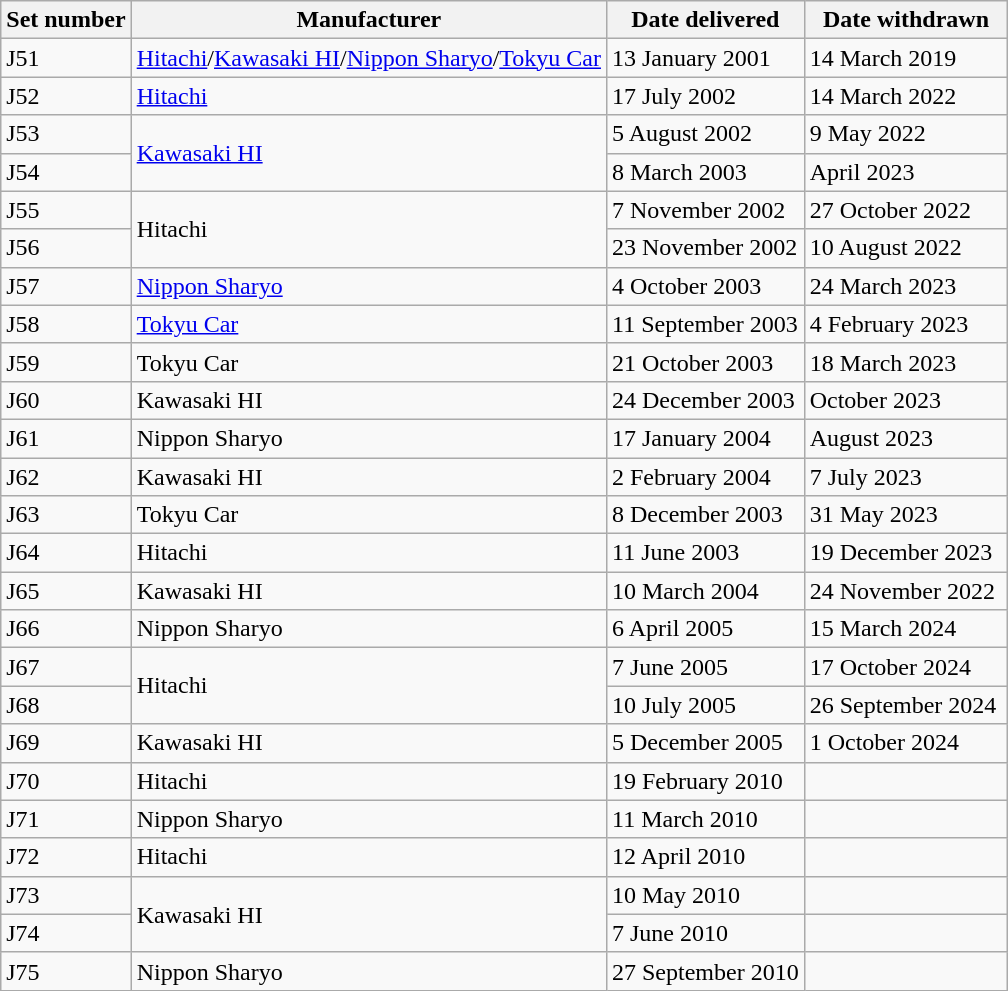<table class="wikitable">
<tr>
<th>Set number</th>
<th>Manufacturer</th>
<th>Date delivered</th>
<th>Date withdrawn</th>
</tr>
<tr>
<td>J51</td>
<td><a href='#'>Hitachi</a>/<a href='#'>Kawasaki HI</a>/<a href='#'>Nippon Sharyo</a>/<a href='#'>Tokyu Car</a></td>
<td>13 January 2001</td>
<td>14 March 2019</td>
</tr>
<tr>
<td>J52</td>
<td><a href='#'>Hitachi</a></td>
<td>17 July 2002</td>
<td>14 March 2022 </td>
</tr>
<tr>
<td>J53</td>
<td rowspan="2"><a href='#'>Kawasaki HI</a></td>
<td>5 August 2002</td>
<td>9 May 2022 </td>
</tr>
<tr>
<td>J54</td>
<td>8 March 2003</td>
<td>April 2023 </td>
</tr>
<tr>
<td>J55</td>
<td rowspan="2">Hitachi</td>
<td>7 November 2002</td>
<td>27 October 2022 </td>
</tr>
<tr>
<td>J56</td>
<td>23 November 2002</td>
<td>10 August 2022 </td>
</tr>
<tr>
<td>J57</td>
<td><a href='#'>Nippon Sharyo</a></td>
<td>4 October 2003</td>
<td>24 March 2023 </td>
</tr>
<tr>
<td>J58</td>
<td><a href='#'>Tokyu Car</a></td>
<td>11 September 2003</td>
<td>4 February 2023 </td>
</tr>
<tr>
<td>J59</td>
<td>Tokyu Car</td>
<td>21 October 2003</td>
<td>18 March 2023 </td>
</tr>
<tr>
<td>J60</td>
<td>Kawasaki HI</td>
<td>24 December 2003</td>
<td>October 2023 </td>
</tr>
<tr>
<td>J61</td>
<td>Nippon Sharyo</td>
<td>17 January 2004</td>
<td>August 2023 </td>
</tr>
<tr>
<td>J62</td>
<td>Kawasaki HI</td>
<td>2 February 2004</td>
<td>7 July 2023 </td>
</tr>
<tr>
<td>J63</td>
<td>Tokyu Car</td>
<td>8 December 2003</td>
<td>31 May 2023</td>
</tr>
<tr>
<td>J64</td>
<td>Hitachi</td>
<td>11 June 2003</td>
<td>19 December 2023</td>
</tr>
<tr>
<td>J65</td>
<td>Kawasaki HI</td>
<td>10 March 2004</td>
<td>24 November 2022 </td>
</tr>
<tr>
<td>J66</td>
<td>Nippon Sharyo</td>
<td>6 April 2005</td>
<td>15 March 2024</td>
</tr>
<tr>
<td>J67</td>
<td rowspan="2">Hitachi</td>
<td>7 June 2005</td>
<td>17 October 2024 </td>
</tr>
<tr>
<td>J68</td>
<td>10 July 2005</td>
<td>26 September 2024 </td>
</tr>
<tr>
<td>J69</td>
<td>Kawasaki HI</td>
<td>5 December 2005</td>
<td>1 October 2024 </td>
</tr>
<tr>
<td>J70</td>
<td>Hitachi</td>
<td>19 February 2010</td>
<td> </td>
</tr>
<tr>
<td>J71</td>
<td>Nippon Sharyo</td>
<td>11 March 2010</td>
<td> </td>
</tr>
<tr>
<td>J72</td>
<td>Hitachi</td>
<td>12 April 2010</td>
<td> </td>
</tr>
<tr>
<td>J73</td>
<td rowspan="2">Kawasaki HI</td>
<td>10 May 2010</td>
<td> </td>
</tr>
<tr>
<td>J74</td>
<td>7 June 2010</td>
<td> </td>
</tr>
<tr>
<td>J75</td>
<td>Nippon Sharyo</td>
<td>27 September 2010</td>
<td> </td>
</tr>
</table>
